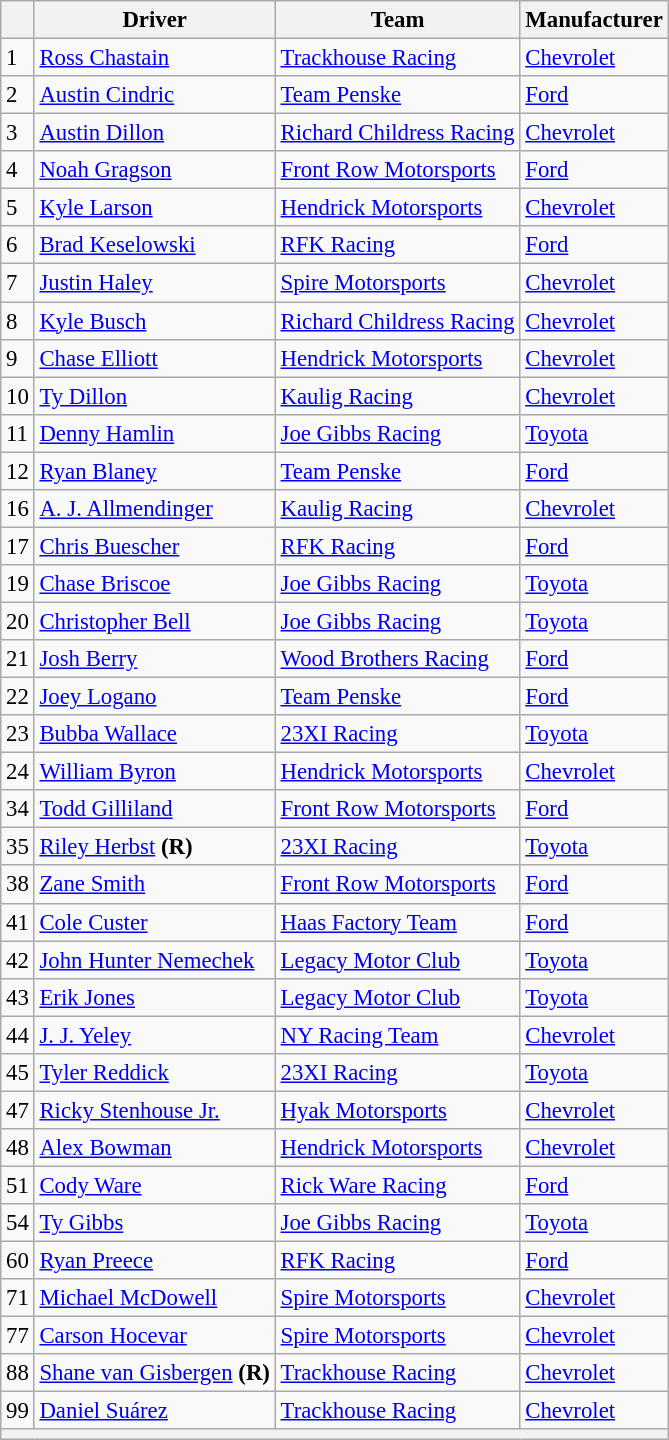<table class="wikitable" style="font-size:95%">
<tr>
<th></th>
<th>Driver</th>
<th>Team</th>
<th>Manufacturer</th>
</tr>
<tr>
<td>1</td>
<td><a href='#'>Ross Chastain</a></td>
<td><a href='#'>Trackhouse Racing</a></td>
<td><a href='#'>Chevrolet</a></td>
</tr>
<tr>
<td>2</td>
<td><a href='#'>Austin Cindric</a></td>
<td><a href='#'>Team Penske</a></td>
<td><a href='#'>Ford</a></td>
</tr>
<tr>
<td>3</td>
<td><a href='#'>Austin Dillon</a></td>
<td><a href='#'>Richard Childress Racing</a></td>
<td><a href='#'>Chevrolet</a></td>
</tr>
<tr>
<td>4</td>
<td><a href='#'>Noah Gragson</a></td>
<td><a href='#'>Front Row Motorsports</a></td>
<td><a href='#'>Ford</a></td>
</tr>
<tr>
<td>5</td>
<td><a href='#'>Kyle Larson</a></td>
<td><a href='#'>Hendrick Motorsports</a></td>
<td><a href='#'>Chevrolet</a></td>
</tr>
<tr>
<td>6</td>
<td><a href='#'>Brad Keselowski</a></td>
<td><a href='#'>RFK Racing</a></td>
<td><a href='#'>Ford</a></td>
</tr>
<tr>
<td>7</td>
<td><a href='#'>Justin Haley</a></td>
<td><a href='#'>Spire Motorsports</a></td>
<td><a href='#'>Chevrolet</a></td>
</tr>
<tr>
<td>8</td>
<td><a href='#'>Kyle Busch</a></td>
<td><a href='#'>Richard Childress Racing</a></td>
<td><a href='#'>Chevrolet</a></td>
</tr>
<tr>
<td>9</td>
<td><a href='#'>Chase Elliott</a></td>
<td><a href='#'>Hendrick Motorsports</a></td>
<td><a href='#'>Chevrolet</a></td>
</tr>
<tr>
<td>10</td>
<td><a href='#'>Ty Dillon</a></td>
<td><a href='#'>Kaulig Racing</a></td>
<td><a href='#'>Chevrolet</a></td>
</tr>
<tr>
<td>11</td>
<td><a href='#'>Denny Hamlin</a></td>
<td><a href='#'>Joe Gibbs Racing</a></td>
<td><a href='#'>Toyota</a></td>
</tr>
<tr>
<td>12</td>
<td><a href='#'>Ryan Blaney</a></td>
<td><a href='#'>Team Penske</a></td>
<td><a href='#'>Ford</a></td>
</tr>
<tr>
<td>16</td>
<td><a href='#'>A. J. Allmendinger</a></td>
<td><a href='#'>Kaulig Racing</a></td>
<td><a href='#'>Chevrolet</a></td>
</tr>
<tr>
<td>17</td>
<td><a href='#'>Chris Buescher</a></td>
<td><a href='#'>RFK Racing</a></td>
<td><a href='#'>Ford</a></td>
</tr>
<tr>
<td>19</td>
<td><a href='#'>Chase Briscoe</a></td>
<td><a href='#'>Joe Gibbs Racing</a></td>
<td><a href='#'>Toyota</a></td>
</tr>
<tr>
<td>20</td>
<td><a href='#'>Christopher Bell</a></td>
<td><a href='#'>Joe Gibbs Racing</a></td>
<td><a href='#'>Toyota</a></td>
</tr>
<tr>
<td>21</td>
<td><a href='#'>Josh Berry</a></td>
<td><a href='#'>Wood Brothers Racing</a></td>
<td><a href='#'>Ford</a></td>
</tr>
<tr>
<td>22</td>
<td><a href='#'>Joey Logano</a></td>
<td><a href='#'>Team Penske</a></td>
<td><a href='#'>Ford</a></td>
</tr>
<tr>
<td>23</td>
<td><a href='#'>Bubba Wallace</a></td>
<td><a href='#'>23XI Racing</a></td>
<td><a href='#'>Toyota</a></td>
</tr>
<tr>
<td>24</td>
<td><a href='#'>William Byron</a></td>
<td><a href='#'>Hendrick Motorsports</a></td>
<td><a href='#'>Chevrolet</a></td>
</tr>
<tr>
<td>34</td>
<td><a href='#'>Todd Gilliland</a></td>
<td><a href='#'>Front Row Motorsports</a></td>
<td><a href='#'>Ford</a></td>
</tr>
<tr>
<td>35</td>
<td><a href='#'>Riley Herbst</a> <strong>(R)</strong></td>
<td><a href='#'>23XI Racing</a></td>
<td><a href='#'>Toyota</a></td>
</tr>
<tr>
<td>38</td>
<td><a href='#'>Zane Smith</a></td>
<td><a href='#'>Front Row Motorsports</a></td>
<td><a href='#'>Ford</a></td>
</tr>
<tr>
<td>41</td>
<td><a href='#'>Cole Custer</a></td>
<td><a href='#'>Haas Factory Team</a></td>
<td><a href='#'>Ford</a></td>
</tr>
<tr>
<td>42</td>
<td><a href='#'>John Hunter Nemechek</a></td>
<td><a href='#'>Legacy Motor Club</a></td>
<td><a href='#'>Toyota</a></td>
</tr>
<tr>
<td>43</td>
<td><a href='#'>Erik Jones</a></td>
<td><a href='#'>Legacy Motor Club</a></td>
<td><a href='#'>Toyota</a></td>
</tr>
<tr>
<td>44</td>
<td><a href='#'>J. J. Yeley</a></td>
<td><a href='#'>NY Racing Team</a></td>
<td><a href='#'>Chevrolet</a></td>
</tr>
<tr>
<td>45</td>
<td><a href='#'>Tyler Reddick</a></td>
<td><a href='#'>23XI Racing</a></td>
<td><a href='#'>Toyota</a></td>
</tr>
<tr>
<td>47</td>
<td><a href='#'>Ricky Stenhouse Jr.</a></td>
<td><a href='#'>Hyak Motorsports</a></td>
<td><a href='#'>Chevrolet</a></td>
</tr>
<tr>
<td>48</td>
<td><a href='#'>Alex Bowman</a></td>
<td><a href='#'>Hendrick Motorsports</a></td>
<td><a href='#'>Chevrolet</a></td>
</tr>
<tr>
<td>51</td>
<td><a href='#'>Cody Ware</a></td>
<td><a href='#'>Rick Ware Racing</a></td>
<td><a href='#'>Ford</a></td>
</tr>
<tr>
<td>54</td>
<td><a href='#'>Ty Gibbs</a></td>
<td><a href='#'>Joe Gibbs Racing</a></td>
<td><a href='#'>Toyota</a></td>
</tr>
<tr>
<td>60</td>
<td><a href='#'>Ryan Preece</a></td>
<td><a href='#'>RFK Racing</a></td>
<td><a href='#'>Ford</a></td>
</tr>
<tr>
<td>71</td>
<td><a href='#'>Michael McDowell</a></td>
<td><a href='#'>Spire Motorsports</a></td>
<td><a href='#'>Chevrolet</a></td>
</tr>
<tr>
<td>77</td>
<td><a href='#'>Carson Hocevar</a></td>
<td><a href='#'>Spire Motorsports</a></td>
<td><a href='#'>Chevrolet</a></td>
</tr>
<tr>
<td>88</td>
<td><a href='#'>Shane van Gisbergen</a> <strong>(R)</strong></td>
<td><a href='#'>Trackhouse Racing</a></td>
<td><a href='#'>Chevrolet</a></td>
</tr>
<tr>
<td>99</td>
<td><a href='#'>Daniel Suárez</a></td>
<td><a href='#'>Trackhouse Racing</a></td>
<td><a href='#'>Chevrolet</a></td>
</tr>
<tr>
<th colspan="4"></th>
</tr>
</table>
